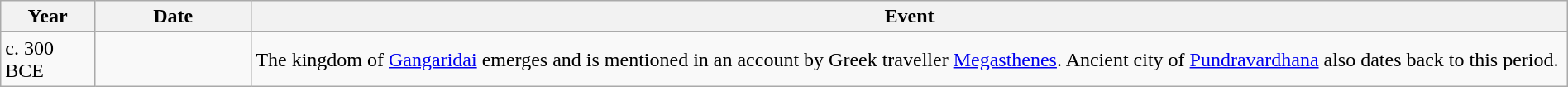<table class="wikitable" width="100%">
<tr>
<th style="width:6%">Year</th>
<th style="width:10%">Date</th>
<th>Event</th>
</tr>
<tr>
<td>c. 300 BCE</td>
<td></td>
<td>The kingdom of <a href='#'>Gangaridai</a> emerges and is mentioned in an account by Greek traveller <a href='#'>Megasthenes</a>. Ancient city of <a href='#'>Pundravardhana</a> also dates back to this period.</td>
</tr>
</table>
